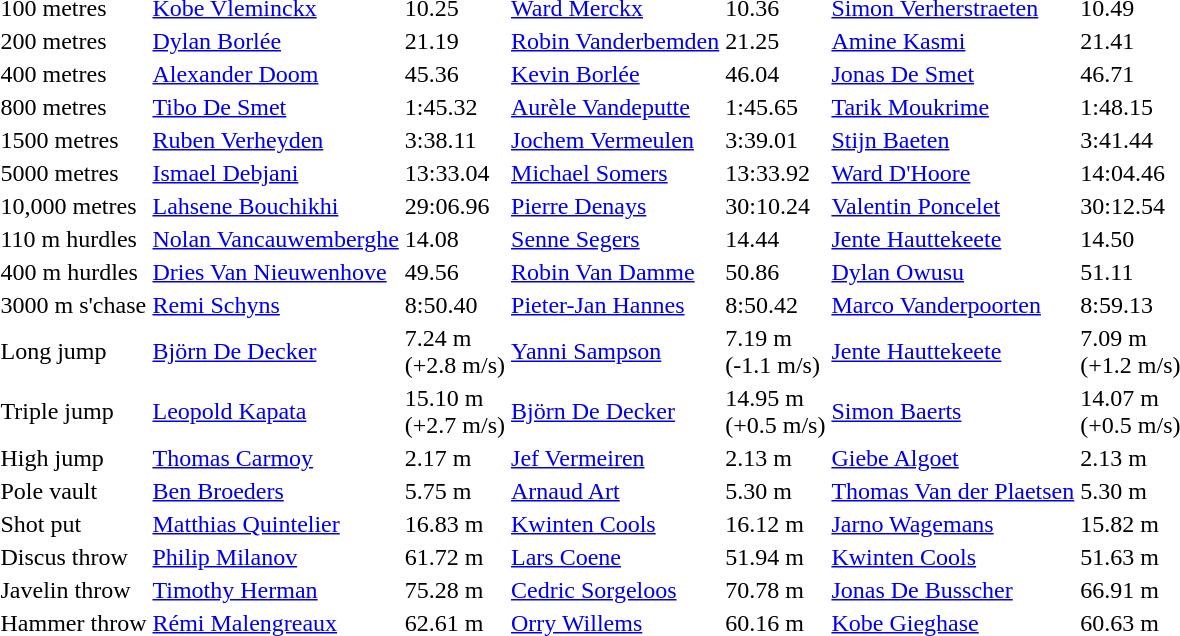<table>
<tr>
<td>100 metres</td>
<td><a href='#'>Kobe Vleminckx</a></td>
<td>10.25</td>
<td><a href='#'>Ward Merckx</a></td>
<td>10.36</td>
<td><a href='#'>Simon Verherstraeten</a></td>
<td>10.49</td>
</tr>
<tr>
<td>200 metres</td>
<td><a href='#'>Dylan Borlée</a></td>
<td>21.19</td>
<td><a href='#'>Robin Vanderbemden</a></td>
<td>21.25</td>
<td><a href='#'>Amine Kasmi</a></td>
<td>21.41</td>
</tr>
<tr>
<td>400 metres</td>
<td><a href='#'>Alexander Doom</a></td>
<td>45.36</td>
<td><a href='#'>Kevin Borlée</a></td>
<td>46.04</td>
<td><a href='#'>Jonas De Smet</a></td>
<td>46.71</td>
</tr>
<tr>
<td>800 metres</td>
<td><a href='#'>Tibo De Smet</a></td>
<td>1:45.32</td>
<td><a href='#'>Aurèle Vandeputte</a></td>
<td>1:45.65</td>
<td><a href='#'>Tarik Moukrime</a></td>
<td>1:48.15</td>
</tr>
<tr>
<td>1500 metres</td>
<td><a href='#'>Ruben Verheyden</a></td>
<td>3:38.11</td>
<td><a href='#'>Jochem Vermeulen</a></td>
<td>3:39.01</td>
<td><a href='#'>Stijn Baeten</a></td>
<td>3:41.44</td>
</tr>
<tr>
<td>5000 metres</td>
<td><a href='#'>Ismael Debjani</a></td>
<td>13:33.04</td>
<td><a href='#'>Michael Somers</a></td>
<td>13:33.92</td>
<td><a href='#'>Ward D'Hoore</a></td>
<td>14:04.46</td>
</tr>
<tr>
<td>10,000 metres</td>
<td><a href='#'>Lahsene Bouchikhi</a></td>
<td>29:06.96</td>
<td><a href='#'>Pierre Denays</a></td>
<td>30:10.24</td>
<td><a href='#'>Valentin Poncelet</a></td>
<td>30:12.54</td>
</tr>
<tr>
<td>110 m hurdles</td>
<td><a href='#'>Nolan Vancauwemberghe</a></td>
<td>14.08</td>
<td><a href='#'>Senne Segers</a></td>
<td>14.44</td>
<td><a href='#'>Jente Hauttekeete</a></td>
<td>14.50</td>
</tr>
<tr>
<td>400 m hurdles</td>
<td><a href='#'>Dries Van Nieuwenhove</a></td>
<td>49.56</td>
<td><a href='#'>Robin Van Damme</a></td>
<td>50.86</td>
<td><a href='#'>Dylan Owusu</a></td>
<td>51.11</td>
</tr>
<tr>
<td>3000 m s'chase</td>
<td><a href='#'>Remi Schyns</a></td>
<td>8:50.40</td>
<td><a href='#'>Pieter-Jan Hannes</a></td>
<td>8:50.42</td>
<td><a href='#'>Marco Vanderpoorten</a></td>
<td>8:59.13</td>
</tr>
<tr>
<td>Long jump</td>
<td><a href='#'>Björn De Decker</a></td>
<td>7.24 m<br>(+2.8 m/s)</td>
<td><a href='#'>Yanni Sampson</a></td>
<td>7.19 m<br>(-1.1 m/s)</td>
<td><a href='#'>Jente Hauttekeete</a></td>
<td>7.09 m<br>(+1.2 m/s)</td>
</tr>
<tr>
<td>Triple jump</td>
<td><a href='#'>Leopold Kapata</a></td>
<td>15.10 m<br>(+2.7 m/s)</td>
<td><a href='#'>Björn De Decker</a></td>
<td>14.95 m<br>(+0.5 m/s)</td>
<td><a href='#'>Simon Baerts</a></td>
<td>14.07 m<br>(+0.5 m/s)</td>
</tr>
<tr>
<td>High jump</td>
<td><a href='#'>Thomas Carmoy</a></td>
<td>2.17 m</td>
<td><a href='#'>Jef Vermeiren</a></td>
<td>2.13 m</td>
<td><a href='#'>Giebe Algoet</a></td>
<td>2.13 m</td>
</tr>
<tr>
<td>Pole vault</td>
<td><a href='#'>Ben Broeders</a></td>
<td>5.75 m</td>
<td><a href='#'>Arnaud Art</a></td>
<td>5.30 m</td>
<td><a href='#'>Thomas Van der Plaetsen</a></td>
<td>5.30 m</td>
</tr>
<tr>
<td>Shot put</td>
<td><a href='#'>Matthias Quintelier</a></td>
<td>16.83 m</td>
<td><a href='#'>Kwinten Cools</a></td>
<td>16.12 m</td>
<td><a href='#'>Jarno Wagemans</a></td>
<td>15.82 m</td>
</tr>
<tr>
<td>Discus throw</td>
<td><a href='#'>Philip Milanov</a></td>
<td>61.72 m</td>
<td><a href='#'>Lars Coene</a></td>
<td>51.94 m</td>
<td><a href='#'>Kwinten Cools</a></td>
<td>51.63 m</td>
</tr>
<tr>
<td>Javelin throw</td>
<td><a href='#'>Timothy Herman</a></td>
<td>75.28 m</td>
<td><a href='#'>Cedric Sorgeloos</a></td>
<td>70.78 m</td>
<td><a href='#'>Jonas De Busscher</a></td>
<td>66.91 m</td>
</tr>
<tr>
<td>Hammer throw</td>
<td><a href='#'>Rémi Malengreaux</a></td>
<td>62.61 m</td>
<td><a href='#'>Orry Willems</a></td>
<td>60.16 m</td>
<td><a href='#'>Kobe Gieghase</a></td>
<td>60.63 m</td>
</tr>
</table>
